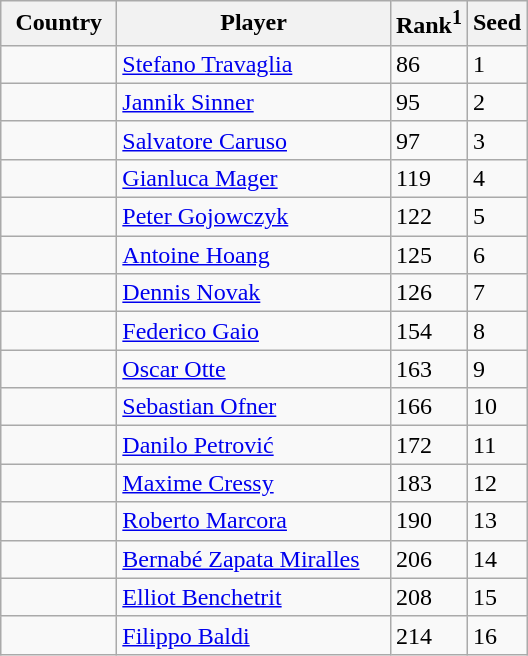<table class="sortable wikitable">
<tr>
<th width="70">Country</th>
<th width="175">Player</th>
<th>Rank<sup>1</sup></th>
<th>Seed</th>
</tr>
<tr>
<td></td>
<td><a href='#'>Stefano Travaglia</a></td>
<td>86</td>
<td>1</td>
</tr>
<tr>
<td></td>
<td><a href='#'>Jannik Sinner</a></td>
<td>95</td>
<td>2</td>
</tr>
<tr>
<td></td>
<td><a href='#'>Salvatore Caruso</a></td>
<td>97</td>
<td>3</td>
</tr>
<tr>
<td></td>
<td><a href='#'>Gianluca Mager</a></td>
<td>119</td>
<td>4</td>
</tr>
<tr>
<td></td>
<td><a href='#'>Peter Gojowczyk</a></td>
<td>122</td>
<td>5</td>
</tr>
<tr>
<td></td>
<td><a href='#'>Antoine Hoang</a></td>
<td>125</td>
<td>6</td>
</tr>
<tr>
<td></td>
<td><a href='#'>Dennis Novak</a></td>
<td>126</td>
<td>7</td>
</tr>
<tr>
<td></td>
<td><a href='#'>Federico Gaio</a></td>
<td>154</td>
<td>8</td>
</tr>
<tr>
<td></td>
<td><a href='#'>Oscar Otte</a></td>
<td>163</td>
<td>9</td>
</tr>
<tr>
<td></td>
<td><a href='#'>Sebastian Ofner</a></td>
<td>166</td>
<td>10</td>
</tr>
<tr>
<td></td>
<td><a href='#'>Danilo Petrović</a></td>
<td>172</td>
<td>11</td>
</tr>
<tr>
<td></td>
<td><a href='#'>Maxime Cressy</a></td>
<td>183</td>
<td>12</td>
</tr>
<tr>
<td></td>
<td><a href='#'>Roberto Marcora</a></td>
<td>190</td>
<td>13</td>
</tr>
<tr>
<td></td>
<td><a href='#'>Bernabé Zapata Miralles</a></td>
<td>206</td>
<td>14</td>
</tr>
<tr>
<td></td>
<td><a href='#'>Elliot Benchetrit</a></td>
<td>208</td>
<td>15</td>
</tr>
<tr>
<td></td>
<td><a href='#'>Filippo Baldi</a></td>
<td>214</td>
<td>16</td>
</tr>
</table>
